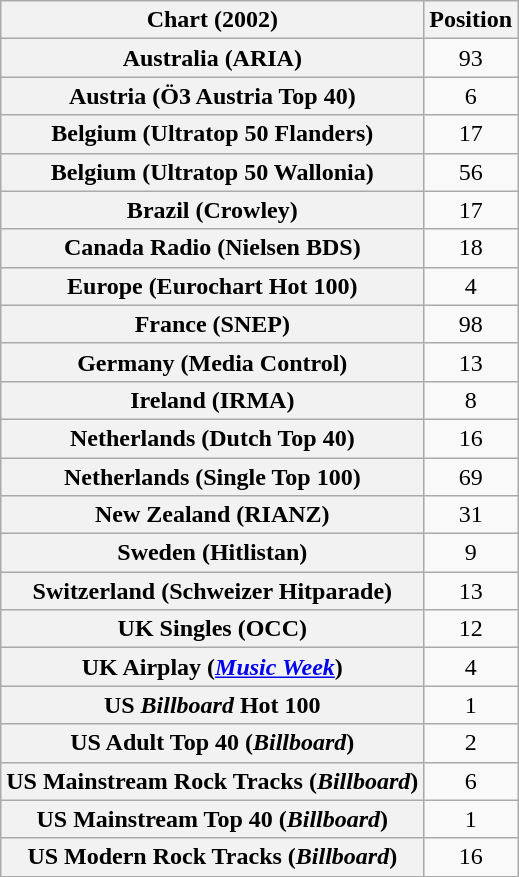<table class="wikitable sortable plainrowheaders" style="text-align:center">
<tr>
<th>Chart (2002)</th>
<th>Position</th>
</tr>
<tr>
<th scope="row">Australia (ARIA)</th>
<td>93</td>
</tr>
<tr>
<th scope="row">Austria (Ö3 Austria Top 40)</th>
<td>6</td>
</tr>
<tr>
<th scope="row">Belgium (Ultratop 50 Flanders)</th>
<td>17</td>
</tr>
<tr>
<th scope="row">Belgium (Ultratop 50 Wallonia)</th>
<td>56</td>
</tr>
<tr>
<th scope="row">Brazil (Crowley)</th>
<td>17</td>
</tr>
<tr>
<th scope="row">Canada Radio (Nielsen BDS)</th>
<td>18</td>
</tr>
<tr>
<th scope="row">Europe (Eurochart Hot 100)</th>
<td>4</td>
</tr>
<tr>
<th scope="row">France (SNEP)</th>
<td>98</td>
</tr>
<tr>
<th scope="row">Germany (Media Control)</th>
<td>13</td>
</tr>
<tr>
<th scope="row">Ireland (IRMA)</th>
<td>8</td>
</tr>
<tr>
<th scope="row">Netherlands (Dutch Top 40)</th>
<td>16</td>
</tr>
<tr>
<th scope="row">Netherlands (Single Top 100)</th>
<td>69</td>
</tr>
<tr>
<th scope="row">New Zealand (RIANZ)</th>
<td>31</td>
</tr>
<tr>
<th scope="row">Sweden (Hitlistan)</th>
<td>9</td>
</tr>
<tr>
<th scope="row">Switzerland (Schweizer Hitparade)</th>
<td>13</td>
</tr>
<tr>
<th scope="row">UK Singles (OCC)</th>
<td>12</td>
</tr>
<tr>
<th scope="row">UK Airplay (<em><a href='#'>Music Week</a></em>)</th>
<td>4</td>
</tr>
<tr>
<th scope="row">US <em>Billboard</em> Hot 100</th>
<td>1</td>
</tr>
<tr>
<th scope="row">US Adult Top 40 (<em>Billboard</em>)</th>
<td>2</td>
</tr>
<tr>
<th scope="row">US Mainstream Rock Tracks (<em>Billboard</em>)</th>
<td>6</td>
</tr>
<tr>
<th scope="row">US Mainstream Top 40 (<em>Billboard</em>)</th>
<td>1</td>
</tr>
<tr>
<th scope="row">US Modern Rock Tracks (<em>Billboard</em>)</th>
<td>16</td>
</tr>
</table>
